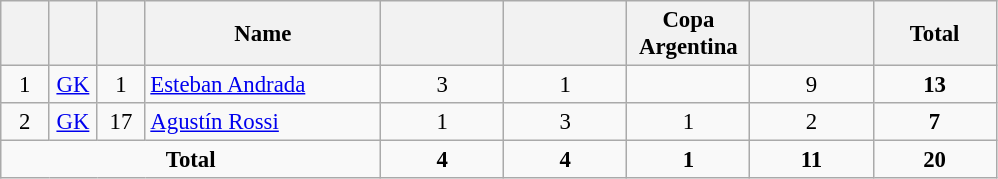<table class="wikitable sortable" style="font-size: 95%; text-align: center;">
<tr>
<th width=25></th>
<th width=25></th>
<th width=25></th>
<th width=150>Name</th>
<th width= 75></th>
<th width= 75></th>
<th width= 75>Copa Argentina</th>
<th width= 75></th>
<th width= 75>Total</th>
</tr>
<tr>
<td>1</td>
<td><a href='#'>GK</a></td>
<td>1</td>
<td align=left> <a href='#'>Esteban Andrada</a></td>
<td>3</td>
<td>1</td>
<td></td>
<td>9</td>
<td><strong>13</strong></td>
</tr>
<tr>
<td>2</td>
<td><a href='#'>GK</a></td>
<td>17</td>
<td align=left> <a href='#'>Agustín Rossi</a></td>
<td>1</td>
<td>3</td>
<td>1</td>
<td>2</td>
<td><strong>7</strong></td>
</tr>
<tr align=center>
<td colspan=4><strong>Total</strong></td>
<td><strong>4</strong></td>
<td><strong>4</strong></td>
<td><strong>1</strong></td>
<td><strong>11</strong></td>
<td><strong>20</strong></td>
</tr>
</table>
